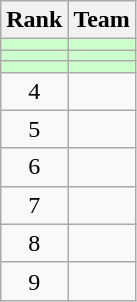<table class="wikitable">
<tr>
<th>Rank</th>
<th>Team</th>
</tr>
<tr bgcolor="#ccffcc">
<td align=center></td>
<td></td>
</tr>
<tr bgcolor="#ccffcc">
<td align=center></td>
<td></td>
</tr>
<tr bgcolor="#ccffcc">
<td align=center></td>
<td></td>
</tr>
<tr>
<td align=center>4</td>
<td></td>
</tr>
<tr>
<td align=center>5</td>
<td></td>
</tr>
<tr>
<td align=center>6</td>
<td></td>
</tr>
<tr>
<td align=center>7</td>
<td></td>
</tr>
<tr>
<td align=center>8</td>
<td></td>
</tr>
<tr>
<td align=center>9</td>
<td></td>
</tr>
</table>
